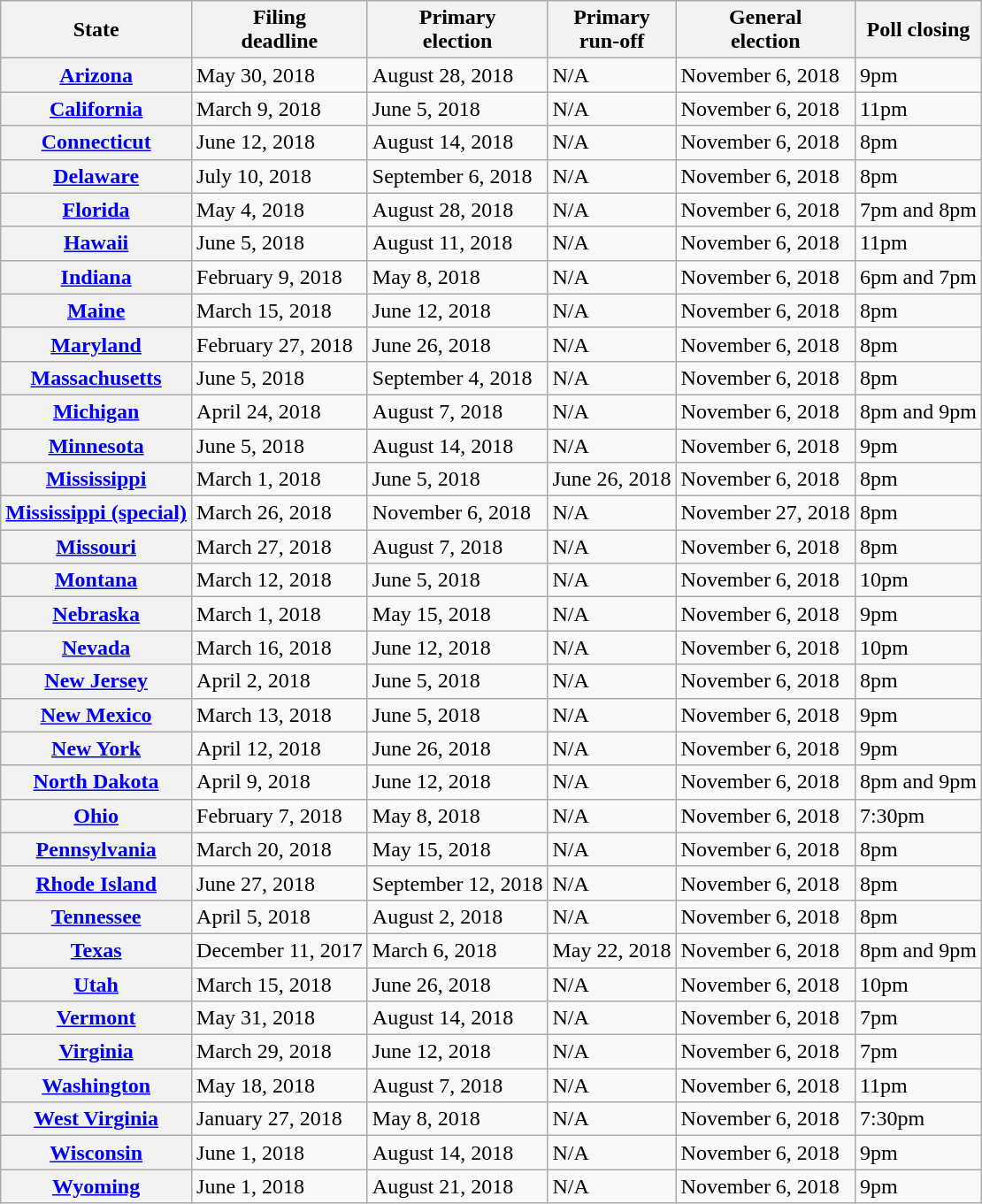<table class="wikitable sortable">
<tr>
<th>State</th>
<th>Filing<br>deadline</th>
<th>Primary<br>election</th>
<th>Primary<br>run-off<br></th>
<th>General<br>election</th>
<th>Poll closing<br></th>
</tr>
<tr>
<th><a href='#'>Arizona</a></th>
<td data-sort-value="May 30, 2018">May 30, 2018</td>
<td data-sort-value="August 28, 2018">August 28, 2018</td>
<td data-sort-value="December 31, 2018">N/A</td>
<td data-sort-value="November 6, 2018">November 6, 2018</td>
<td data-sort-value=2100>9pm</td>
</tr>
<tr>
<th><a href='#'>California</a></th>
<td data-sort-value="March 9, 2018">March 9, 2018</td>
<td data-sort-value="June 5, 2018">June 5, 2018</td>
<td data-sort-value="December 31, 2018">N/A</td>
<td data-sort-value="November 6, 2018">November 6, 2018</td>
<td data-sort-value=2300>11pm</td>
</tr>
<tr>
<th><a href='#'>Connecticut</a></th>
<td data-sort-value="June 12, 2018">June 12, 2018</td>
<td data-sort-value="August 14, 2018">August 14, 2018</td>
<td data-sort-value="December 31, 2018">N/A</td>
<td data-sort-value="November 6, 2018">November 6, 2018</td>
<td data-sort-value=2000>8pm</td>
</tr>
<tr>
<th><a href='#'>Delaware</a></th>
<td data-sort-value="July 10, 2018">July 10, 2018</td>
<td data-sort-value="September 6, 2018">September 6, 2018</td>
<td data-sort-value="December 31, 2018">N/A</td>
<td data-sort-value="November 6, 2018">November 6, 2018</td>
<td data-sort-value=2000>8pm</td>
</tr>
<tr>
<th><a href='#'>Florida</a></th>
<td data-sort-value="May 4, 2018">May 4, 2018</td>
<td data-sort-value="August 28, 2018" style=>August 28, 2018</td>
<td data-sort-value="December 31, 2018">N/A</td>
<td data-sort-value="November 6, 2018">November 6, 2018</td>
<td data-sort-value=1920>7pm and 8pm</td>
</tr>
<tr>
<th><a href='#'>Hawaii</a></th>
<td data-sort-value="June 5, 2018">June 5, 2018</td>
<td data-sort-value="August 11, 2018">August 11, 2018</td>
<td data-sort-value="December 31, 2018">N/A</td>
<td data-sort-value="November 6, 2018">November 6, 2018</td>
<td data-sort-value=2300>11pm</td>
</tr>
<tr>
<th><a href='#'>Indiana</a></th>
<td data-sort-value="February 9, 2018">February 9, 2018</td>
<td data-sort-value="May 8, 2018">May 8, 2018</td>
<td data-sort-value="December 31, 2018">N/A</td>
<td data-sort-value="November 6, 2018">November 6, 2018</td>
<td data-sort-value=1800>6pm and 7pm</td>
</tr>
<tr>
<th><a href='#'>Maine</a></th>
<td data-sort-value="March 15, 2018">March 15, 2018</td>
<td data-sort-value="June 12, 2018">June 12, 2018</td>
<td data-sort-value="December 31, 2018">N/A</td>
<td data-sort-value="November 6, 2018">November 6, 2018</td>
<td data-sort-value=2000>8pm</td>
</tr>
<tr>
<th><a href='#'>Maryland</a></th>
<td data-sort-value="February 27, 2018">February 27, 2018</td>
<td data-sort-value="June 26, 2018">June 26, 2018</td>
<td data-sort-value="December 31, 2018">N/A</td>
<td data-sort-value="November 6, 2018">November 6, 2018</td>
<td data-sort-value=2000>8pm</td>
</tr>
<tr>
<th><a href='#'>Massachusetts</a></th>
<td data-sort-value="June 5, 2018">June 5, 2018</td>
<td data-sort-value="September 4, 2018">September 4, 2018</td>
<td data-sort-value="December 31, 2018">N/A</td>
<td data-sort-value="November 6, 2018">November 6, 2018</td>
<td data-sort-value=2000>8pm</td>
</tr>
<tr>
<th><a href='#'>Michigan</a></th>
<td data-sort-value="April 24, 2018">April 24, 2018</td>
<td data-sort-value="August 7, 2018">August 7, 2018</td>
<td data-sort-value="December 31, 2018">N/A</td>
<td data-sort-value="November 6, 2018">November 6, 2018</td>
<td data-sort-value=2020>8pm and 9pm</td>
</tr>
<tr>
<th><a href='#'>Minnesota</a></th>
<td data-sort-value="June 5, 2018">June 5, 2018</td>
<td data-sort-value="August 14, 2018" style=>August 14, 2018</td>
<td data-sort-value="December 31, 2018">N/A</td>
<td data-sort-value="November 6, 2018">November 6, 2018</td>
<td data-sort-value=2100>9pm</td>
</tr>
<tr>
<th><a href='#'>Mississippi</a></th>
<td data-sort-value="March 1, 2018">March 1, 2018</td>
<td data-sort-value="June 5, 2018">June 5, 2018</td>
<td data-sort-value="June 26, 2018">June 26, 2018</td>
<td data-sort-value="November 6, 2018">November 6, 2018</td>
<td data-sort-value=2000>8pm</td>
</tr>
<tr>
<th><a href='#'>Mississippi (special)</a></th>
<td data-sort-value="March 26, 2018">March 26, 2018</td>
<td data-sort-value="November 6, 2018">November 6, 2018</td>
<td data-sort-value="December 31, 2018">N/A</td>
<td data-sort-value="November 27, 2018">November 27, 2018</td>
<td data-sort-value=2100>8pm</td>
</tr>
<tr>
<th><a href='#'>Missouri</a></th>
<td data-sort-value="March 27, 2018">March 27, 2018</td>
<td data-sort-value="August 7, 2018">August 7, 2018</td>
<td data-sort-value="December 31, 2018">N/A</td>
<td data-sort-value="November 6, 2018">November 6, 2018</td>
<td data-sort-value=2000>8pm</td>
</tr>
<tr>
<th><a href='#'>Montana</a></th>
<td data-sort-value="March 12, 2018">March 12, 2018</td>
<td data-sort-value="June 5, 2018">June 5, 2018</td>
<td data-sort-value="December 31, 2018">N/A</td>
<td data-sort-value="November 6, 2018">November 6, 2018</td>
<td data-sort-value=2200>10pm</td>
</tr>
<tr>
<th><a href='#'>Nebraska</a></th>
<td data-sort-value="March 1, 2018">March 1, 2018</td>
<td data-sort-value="May 15, 2018">May 15, 2018</td>
<td data-sort-value="December 31, 2018">N/A</td>
<td data-sort-value="November 6, 2018">November 6, 2018</td>
<td data-sort-value=2100>9pm</td>
</tr>
<tr>
<th><a href='#'>Nevada</a></th>
<td data-sort-value="March 16, 2018">March 16, 2018</td>
<td data-sort-value="June 12, 2018">June 12, 2018</td>
<td data-sort-value="December 31, 2018">N/A</td>
<td data-sort-value="November 6, 2018">November 6, 2018</td>
<td data-sort-value=2200>10pm</td>
</tr>
<tr>
<th><a href='#'>New Jersey</a></th>
<td data-sort-value="April 2, 2018">April 2, 2018</td>
<td data-sort-value="June 5, 2018">June 5, 2018</td>
<td data-sort-value="December 31, 2018">N/A</td>
<td data-sort-value="November 6, 2018">November 6, 2018</td>
<td data-sort-value=2000>8pm</td>
</tr>
<tr>
<th><a href='#'>New Mexico</a></th>
<td data-sort-value="March 13, 2018">March 13, 2018</td>
<td data-sort-value="June 5, 2018">June 5, 2018</td>
<td data-sort-value="December 31, 2018">N/A</td>
<td data-sort-value="November 6, 2018">November 6, 2018</td>
<td data-sort-value=2100>9pm</td>
</tr>
<tr>
<th><a href='#'>New York</a></th>
<td data-sort-value="April 12, 2018">April 12, 2018</td>
<td data-sort-value="June 26, 2018">June 26, 2018</td>
<td data-sort-value="December 31, 2018">N/A</td>
<td data-sort-value="November 6, 2018">November 6, 2018</td>
<td data-sort-value=2100>9pm</td>
</tr>
<tr>
<th><a href='#'>North Dakota</a></th>
<td data-sort-value="April 9, 2018">April 9, 2018</td>
<td data-sort-value="June 12, 2018">June 12, 2018</td>
<td data-sort-value="December 31, 2018">N/A</td>
<td data-sort-value="November 6, 2018">November 6, 2018</td>
<td data-sort-value=2220>8pm and 9pm</td>
</tr>
<tr>
<th><a href='#'>Ohio</a></th>
<td data-sort-value="February 7, 2018">February 7, 2018</td>
<td data-sort-value="May 8, 2018">May 8, 2018</td>
<td data-sort-value="December 31, 2018">N/A</td>
<td data-sort-value="November 6, 2018">November 6, 2018</td>
<td data-sort-value=1930>7:30pm</td>
</tr>
<tr>
<th><a href='#'>Pennsylvania</a></th>
<td data-sort-value="March 20, 2018">March 20, 2018</td>
<td data-sort-value="May 15, 2018">May 15, 2018</td>
<td data-sort-value="December 31, 2018">N/A</td>
<td data-sort-value="November 6, 2018">November 6, 2018</td>
<td data-sort-value=2000>8pm</td>
</tr>
<tr>
<th><a href='#'>Rhode Island</a></th>
<td data-sort-value="June 27, 2018">June 27, 2018</td>
<td data-sort-value="September 12, 2018">September 12, 2018</td>
<td data-sort-value="December 31, 2018">N/A</td>
<td data-sort-value="November 6, 2018">November 6, 2018</td>
<td data-sort-value=2000>8pm</td>
</tr>
<tr>
<th><a href='#'>Tennessee</a></th>
<td data-sort-value="April 5, 2018">April 5, 2018</td>
<td data-sort-value="August 2, 2018">August 2, 2018</td>
<td data-sort-value="December 31, 2018">N/A</td>
<td data-sort-value="November 6, 2018">November 6, 2018</td>
<td data-sort-value=2000>8pm</td>
</tr>
<tr>
<th><a href='#'>Texas</a></th>
<td data-sort-value="December 11, 2017">December 11, 2017</td>
<td data-sort-value="March 6, 2018">March 6, 2018</td>
<td data-sort-value="May 22, 2018">May 22, 2018</td>
<td data-sort-value="November 6, 2018">November 6, 2018</td>
<td data-sort-value=2020>8pm and 9pm</td>
</tr>
<tr>
<th><a href='#'>Utah</a></th>
<td data-sort-value="March 15, 2018">March 15, 2018</td>
<td data-sort-value="June 26, 2018">June 26, 2018</td>
<td data-sort-value="December 31, 2018">N/A</td>
<td data-sort-value="November 6, 2018">November 6, 2018</td>
<td data-sort-value=2200>10pm</td>
</tr>
<tr>
<th><a href='#'>Vermont</a></th>
<td data-sort-value="May 31, 2018">May 31, 2018</td>
<td data-sort-value="August 14, 2018">August 14, 2018</td>
<td data-sort-value="December 31, 2018">N/A</td>
<td data-sort-value="November 6, 2018">November 6, 2018</td>
<td data-sort-value=1900>7pm</td>
</tr>
<tr>
<th><a href='#'>Virginia</a></th>
<td data-sort-value="March 29, 2018">March 29, 2018</td>
<td data-sort-value="June 12, 2018">June 12, 2018</td>
<td data-sort-value="December 31, 2018">N/A</td>
<td data-sort-value="November 6, 2018">November 6, 2018</td>
<td data-sort-value=1900>7pm</td>
</tr>
<tr>
<th><a href='#'>Washington</a></th>
<td data-sort-value="May 18, 2018">May 18, 2018</td>
<td data-sort-value="August 7, 2018">August 7, 2018</td>
<td data-sort-value="December 31, 2018">N/A</td>
<td data-sort-value="November 6, 2018">November 6, 2018</td>
<td data-sort-value=2300>11pm</td>
</tr>
<tr>
<th><a href='#'>West Virginia</a></th>
<td data-sort-value="January 27, 2018">January 27, 2018</td>
<td data-sort-value="May 8, 2018">May 8, 2018</td>
<td data-sort-value="December 31, 2018">N/A</td>
<td data-sort-value="November 6, 2018">November 6, 2018</td>
<td data-sort-value=1930>7:30pm</td>
</tr>
<tr>
<th><a href='#'>Wisconsin</a></th>
<td data-sort-value="June 1, 2018">June 1, 2018</td>
<td data-sort-value="August 14, 2018">August 14, 2018</td>
<td data-sort-value="December 31, 2018">N/A</td>
<td data-sort-value="November 6, 2018">November 6, 2018</td>
<td data-sort-value=2100>9pm</td>
</tr>
<tr>
<th><a href='#'>Wyoming</a></th>
<td data-sort-value="June 1, 2018">June 1, 2018</td>
<td data-sort-value="August 21, 2018">August 21, 2018</td>
<td data-sort-value="December 31, 2018">N/A</td>
<td data-sort-value="November 6, 2018">November 6, 2018</td>
<td data-sort-value=2100>9pm</td>
</tr>
</table>
